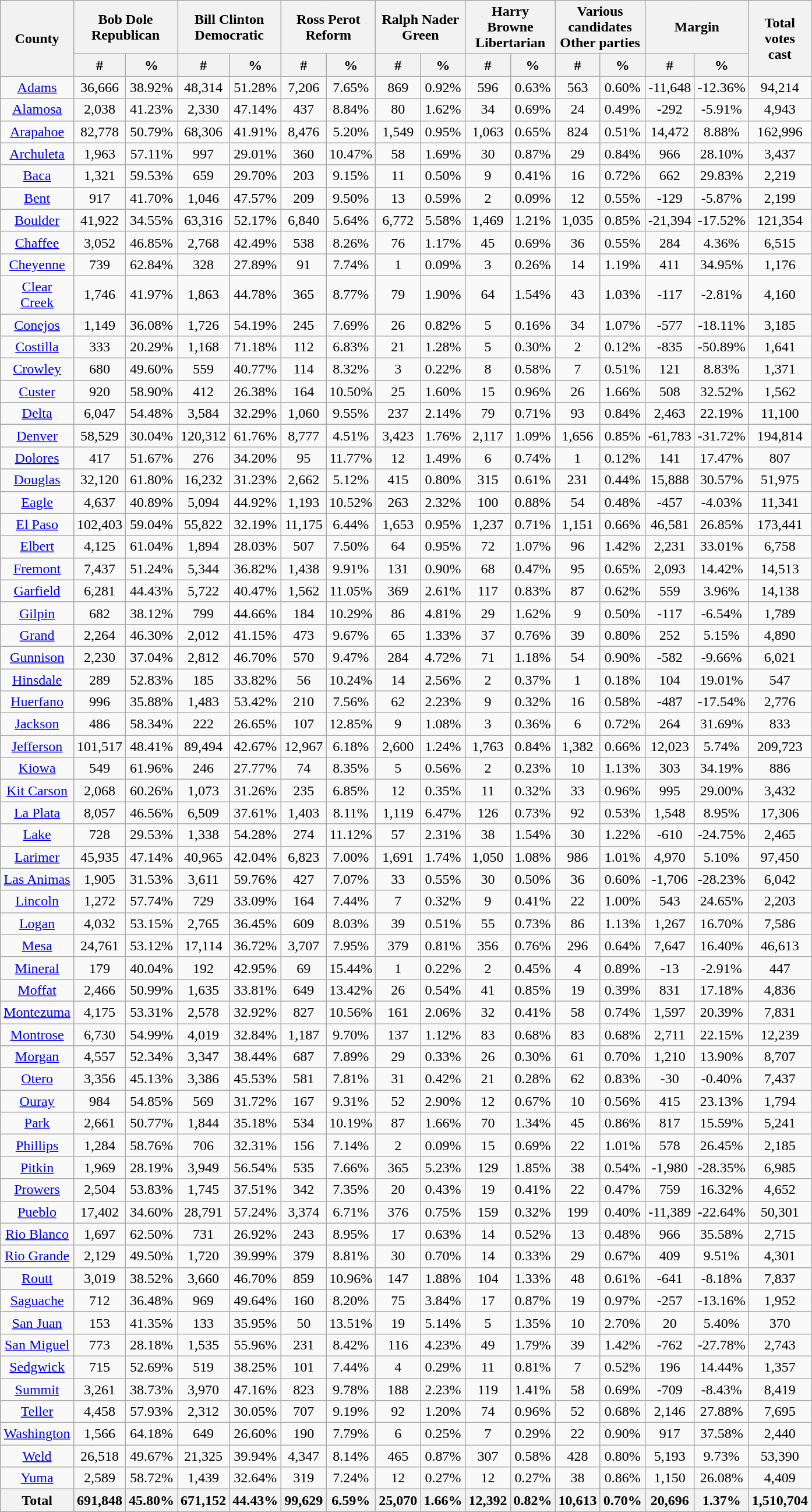<table width="60%"  class="wikitable sortable" style="text-align:center">
<tr>
<th style="text-align:center;" rowspan="2">County</th>
<th style="text-align:center;" colspan="2">Bob Dole<br>Republican</th>
<th style="text-align:center;" colspan="2">Bill Clinton<br>Democratic</th>
<th style="text-align:center;" colspan="2">Ross Perot<br>Reform</th>
<th style="text-align:center;" colspan="2">Ralph Nader<br>Green</th>
<th style="text-align:center;" colspan="2">Harry Browne<br>Libertarian</th>
<th style="text-align:center;" colspan="2">Various candidates<br>Other parties</th>
<th style="text-align:center;" colspan="2">Margin</th>
<th style="text-align:center;" rowspan="2">Total votes cast</th>
</tr>
<tr>
<th style="text-align:center;" data-sort-type="number">#</th>
<th style="text-align:center;" data-sort-type="number">%</th>
<th style="text-align:center;" data-sort-type="number">#</th>
<th style="text-align:center;" data-sort-type="number">%</th>
<th style="text-align:center;" data-sort-type="number">#</th>
<th style="text-align:center;" data-sort-type="number">%</th>
<th style="text-align:center;" data-sort-type="number">#</th>
<th style="text-align:center;" data-sort-type="number">%</th>
<th style="text-align:center;" data-sort-type="number">#</th>
<th style="text-align:center;" data-sort-type="number">%</th>
<th style="text-align:center;" data-sort-type="number">#</th>
<th style="text-align:center;" data-sort-type="number">%</th>
<th style="text-align:center;" data-sort-type="number">#</th>
<th style="text-align:center;" data-sort-type="number">%</th>
</tr>
<tr style="text-align:center;">
<td><a href='#'>Adams</a></td>
<td>36,666</td>
<td>38.92%</td>
<td>48,314</td>
<td>51.28%</td>
<td>7,206</td>
<td>7.65%</td>
<td>869</td>
<td>0.92%</td>
<td>596</td>
<td>0.63%</td>
<td>563</td>
<td>0.60%</td>
<td>-11,648</td>
<td>-12.36%</td>
<td>94,214</td>
</tr>
<tr style="text-align:center;">
<td><a href='#'>Alamosa</a></td>
<td>2,038</td>
<td>41.23%</td>
<td>2,330</td>
<td>47.14%</td>
<td>437</td>
<td>8.84%</td>
<td>80</td>
<td>1.62%</td>
<td>34</td>
<td>0.69%</td>
<td>24</td>
<td>0.49%</td>
<td>-292</td>
<td>-5.91%</td>
<td>4,943</td>
</tr>
<tr style="text-align:center;">
<td><a href='#'>Arapahoe</a></td>
<td>82,778</td>
<td>50.79%</td>
<td>68,306</td>
<td>41.91%</td>
<td>8,476</td>
<td>5.20%</td>
<td>1,549</td>
<td>0.95%</td>
<td>1,063</td>
<td>0.65%</td>
<td>824</td>
<td>0.51%</td>
<td>14,472</td>
<td>8.88%</td>
<td>162,996</td>
</tr>
<tr style="text-align:center;">
<td><a href='#'>Archuleta</a></td>
<td>1,963</td>
<td>57.11%</td>
<td>997</td>
<td>29.01%</td>
<td>360</td>
<td>10.47%</td>
<td>58</td>
<td>1.69%</td>
<td>30</td>
<td>0.87%</td>
<td>29</td>
<td>0.84%</td>
<td>966</td>
<td>28.10%</td>
<td>3,437</td>
</tr>
<tr style="text-align:center;">
<td><a href='#'>Baca</a></td>
<td>1,321</td>
<td>59.53%</td>
<td>659</td>
<td>29.70%</td>
<td>203</td>
<td>9.15%</td>
<td>11</td>
<td>0.50%</td>
<td>9</td>
<td>0.41%</td>
<td>16</td>
<td>0.72%</td>
<td>662</td>
<td>29.83%</td>
<td>2,219</td>
</tr>
<tr style="text-align:center;">
<td><a href='#'>Bent</a></td>
<td>917</td>
<td>41.70%</td>
<td>1,046</td>
<td>47.57%</td>
<td>209</td>
<td>9.50%</td>
<td>13</td>
<td>0.59%</td>
<td>2</td>
<td>0.09%</td>
<td>12</td>
<td>0.55%</td>
<td>-129</td>
<td>-5.87%</td>
<td>2,199</td>
</tr>
<tr style="text-align:center;">
<td><a href='#'>Boulder</a></td>
<td>41,922</td>
<td>34.55%</td>
<td>63,316</td>
<td>52.17%</td>
<td>6,840</td>
<td>5.64%</td>
<td>6,772</td>
<td>5.58%</td>
<td>1,469</td>
<td>1.21%</td>
<td>1,035</td>
<td>0.85%</td>
<td>-21,394</td>
<td>-17.52%</td>
<td>121,354</td>
</tr>
<tr style="text-align:center;">
<td><a href='#'>Chaffee</a></td>
<td>3,052</td>
<td>46.85%</td>
<td>2,768</td>
<td>42.49%</td>
<td>538</td>
<td>8.26%</td>
<td>76</td>
<td>1.17%</td>
<td>45</td>
<td>0.69%</td>
<td>36</td>
<td>0.55%</td>
<td>284</td>
<td>4.36%</td>
<td>6,515</td>
</tr>
<tr style="text-align:center;">
<td><a href='#'>Cheyenne</a></td>
<td>739</td>
<td>62.84%</td>
<td>328</td>
<td>27.89%</td>
<td>91</td>
<td>7.74%</td>
<td>1</td>
<td>0.09%</td>
<td>3</td>
<td>0.26%</td>
<td>14</td>
<td>1.19%</td>
<td>411</td>
<td>34.95%</td>
<td>1,176</td>
</tr>
<tr style="text-align:center;">
<td><a href='#'>Clear Creek</a></td>
<td>1,746</td>
<td>41.97%</td>
<td>1,863</td>
<td>44.78%</td>
<td>365</td>
<td>8.77%</td>
<td>79</td>
<td>1.90%</td>
<td>64</td>
<td>1.54%</td>
<td>43</td>
<td>1.03%</td>
<td>-117</td>
<td>-2.81%</td>
<td>4,160</td>
</tr>
<tr style="text-align:center;">
<td><a href='#'>Conejos</a></td>
<td>1,149</td>
<td>36.08%</td>
<td>1,726</td>
<td>54.19%</td>
<td>245</td>
<td>7.69%</td>
<td>26</td>
<td>0.82%</td>
<td>5</td>
<td>0.16%</td>
<td>34</td>
<td>1.07%</td>
<td>-577</td>
<td>-18.11%</td>
<td>3,185</td>
</tr>
<tr style="text-align:center;">
<td><a href='#'>Costilla</a></td>
<td>333</td>
<td>20.29%</td>
<td>1,168</td>
<td>71.18%</td>
<td>112</td>
<td>6.83%</td>
<td>21</td>
<td>1.28%</td>
<td>5</td>
<td>0.30%</td>
<td>2</td>
<td>0.12%</td>
<td>-835</td>
<td>-50.89%</td>
<td>1,641</td>
</tr>
<tr style="text-align:center;">
<td><a href='#'>Crowley</a></td>
<td>680</td>
<td>49.60%</td>
<td>559</td>
<td>40.77%</td>
<td>114</td>
<td>8.32%</td>
<td>3</td>
<td>0.22%</td>
<td>8</td>
<td>0.58%</td>
<td>7</td>
<td>0.51%</td>
<td>121</td>
<td>8.83%</td>
<td>1,371</td>
</tr>
<tr style="text-align:center;">
<td><a href='#'>Custer</a></td>
<td>920</td>
<td>58.90%</td>
<td>412</td>
<td>26.38%</td>
<td>164</td>
<td>10.50%</td>
<td>25</td>
<td>1.60%</td>
<td>15</td>
<td>0.96%</td>
<td>26</td>
<td>1.66%</td>
<td>508</td>
<td>32.52%</td>
<td>1,562</td>
</tr>
<tr style="text-align:center;">
<td><a href='#'>Delta</a></td>
<td>6,047</td>
<td>54.48%</td>
<td>3,584</td>
<td>32.29%</td>
<td>1,060</td>
<td>9.55%</td>
<td>237</td>
<td>2.14%</td>
<td>79</td>
<td>0.71%</td>
<td>93</td>
<td>0.84%</td>
<td>2,463</td>
<td>22.19%</td>
<td>11,100</td>
</tr>
<tr style="text-align:center;">
<td><a href='#'>Denver</a></td>
<td>58,529</td>
<td>30.04%</td>
<td>120,312</td>
<td>61.76%</td>
<td>8,777</td>
<td>4.51%</td>
<td>3,423</td>
<td>1.76%</td>
<td>2,117</td>
<td>1.09%</td>
<td>1,656</td>
<td>0.85%</td>
<td>-61,783</td>
<td>-31.72%</td>
<td>194,814</td>
</tr>
<tr style="text-align:center;">
<td><a href='#'>Dolores</a></td>
<td>417</td>
<td>51.67%</td>
<td>276</td>
<td>34.20%</td>
<td>95</td>
<td>11.77%</td>
<td>12</td>
<td>1.49%</td>
<td>6</td>
<td>0.74%</td>
<td>1</td>
<td>0.12%</td>
<td>141</td>
<td>17.47%</td>
<td>807</td>
</tr>
<tr style="text-align:center;">
<td><a href='#'>Douglas</a></td>
<td>32,120</td>
<td>61.80%</td>
<td>16,232</td>
<td>31.23%</td>
<td>2,662</td>
<td>5.12%</td>
<td>415</td>
<td>0.80%</td>
<td>315</td>
<td>0.61%</td>
<td>231</td>
<td>0.44%</td>
<td>15,888</td>
<td>30.57%</td>
<td>51,975</td>
</tr>
<tr style="text-align:center;">
<td><a href='#'>Eagle</a></td>
<td>4,637</td>
<td>40.89%</td>
<td>5,094</td>
<td>44.92%</td>
<td>1,193</td>
<td>10.52%</td>
<td>263</td>
<td>2.32%</td>
<td>100</td>
<td>0.88%</td>
<td>54</td>
<td>0.48%</td>
<td>-457</td>
<td>-4.03%</td>
<td>11,341</td>
</tr>
<tr style="text-align:center;">
<td><a href='#'>El Paso</a></td>
<td>102,403</td>
<td>59.04%</td>
<td>55,822</td>
<td>32.19%</td>
<td>11,175</td>
<td>6.44%</td>
<td>1,653</td>
<td>0.95%</td>
<td>1,237</td>
<td>0.71%</td>
<td>1,151</td>
<td>0.66%</td>
<td>46,581</td>
<td>26.85%</td>
<td>173,441</td>
</tr>
<tr style="text-align:center;">
<td><a href='#'>Elbert</a></td>
<td>4,125</td>
<td>61.04%</td>
<td>1,894</td>
<td>28.03%</td>
<td>507</td>
<td>7.50%</td>
<td>64</td>
<td>0.95%</td>
<td>72</td>
<td>1.07%</td>
<td>96</td>
<td>1.42%</td>
<td>2,231</td>
<td>33.01%</td>
<td>6,758</td>
</tr>
<tr style="text-align:center;">
<td><a href='#'>Fremont</a></td>
<td>7,437</td>
<td>51.24%</td>
<td>5,344</td>
<td>36.82%</td>
<td>1,438</td>
<td>9.91%</td>
<td>131</td>
<td>0.90%</td>
<td>68</td>
<td>0.47%</td>
<td>95</td>
<td>0.65%</td>
<td>2,093</td>
<td>14.42%</td>
<td>14,513</td>
</tr>
<tr style="text-align:center;">
<td><a href='#'>Garfield</a></td>
<td>6,281</td>
<td>44.43%</td>
<td>5,722</td>
<td>40.47%</td>
<td>1,562</td>
<td>11.05%</td>
<td>369</td>
<td>2.61%</td>
<td>117</td>
<td>0.83%</td>
<td>87</td>
<td>0.62%</td>
<td>559</td>
<td>3.96%</td>
<td>14,138</td>
</tr>
<tr style="text-align:center;">
<td><a href='#'>Gilpin</a></td>
<td>682</td>
<td>38.12%</td>
<td>799</td>
<td>44.66%</td>
<td>184</td>
<td>10.29%</td>
<td>86</td>
<td>4.81%</td>
<td>29</td>
<td>1.62%</td>
<td>9</td>
<td>0.50%</td>
<td>-117</td>
<td>-6.54%</td>
<td>1,789</td>
</tr>
<tr style="text-align:center;">
<td><a href='#'>Grand</a></td>
<td>2,264</td>
<td>46.30%</td>
<td>2,012</td>
<td>41.15%</td>
<td>473</td>
<td>9.67%</td>
<td>65</td>
<td>1.33%</td>
<td>37</td>
<td>0.76%</td>
<td>39</td>
<td>0.80%</td>
<td>252</td>
<td>5.15%</td>
<td>4,890</td>
</tr>
<tr style="text-align:center;">
<td><a href='#'>Gunnison</a></td>
<td>2,230</td>
<td>37.04%</td>
<td>2,812</td>
<td>46.70%</td>
<td>570</td>
<td>9.47%</td>
<td>284</td>
<td>4.72%</td>
<td>71</td>
<td>1.18%</td>
<td>54</td>
<td>0.90%</td>
<td>-582</td>
<td>-9.66%</td>
<td>6,021</td>
</tr>
<tr style="text-align:center;">
<td><a href='#'>Hinsdale</a></td>
<td>289</td>
<td>52.83%</td>
<td>185</td>
<td>33.82%</td>
<td>56</td>
<td>10.24%</td>
<td>14</td>
<td>2.56%</td>
<td>2</td>
<td>0.37%</td>
<td>1</td>
<td>0.18%</td>
<td>104</td>
<td>19.01%</td>
<td>547</td>
</tr>
<tr style="text-align:center;">
<td><a href='#'>Huerfano</a></td>
<td>996</td>
<td>35.88%</td>
<td>1,483</td>
<td>53.42%</td>
<td>210</td>
<td>7.56%</td>
<td>62</td>
<td>2.23%</td>
<td>9</td>
<td>0.32%</td>
<td>16</td>
<td>0.58%</td>
<td>-487</td>
<td>-17.54%</td>
<td>2,776</td>
</tr>
<tr style="text-align:center;">
<td><a href='#'>Jackson</a></td>
<td>486</td>
<td>58.34%</td>
<td>222</td>
<td>26.65%</td>
<td>107</td>
<td>12.85%</td>
<td>9</td>
<td>1.08%</td>
<td>3</td>
<td>0.36%</td>
<td>6</td>
<td>0.72%</td>
<td>264</td>
<td>31.69%</td>
<td>833</td>
</tr>
<tr style="text-align:center;">
<td><a href='#'>Jefferson</a></td>
<td>101,517</td>
<td>48.41%</td>
<td>89,494</td>
<td>42.67%</td>
<td>12,967</td>
<td>6.18%</td>
<td>2,600</td>
<td>1.24%</td>
<td>1,763</td>
<td>0.84%</td>
<td>1,382</td>
<td>0.66%</td>
<td>12,023</td>
<td>5.74%</td>
<td>209,723</td>
</tr>
<tr style="text-align:center;">
<td><a href='#'>Kiowa</a></td>
<td>549</td>
<td>61.96%</td>
<td>246</td>
<td>27.77%</td>
<td>74</td>
<td>8.35%</td>
<td>5</td>
<td>0.56%</td>
<td>2</td>
<td>0.23%</td>
<td>10</td>
<td>1.13%</td>
<td>303</td>
<td>34.19%</td>
<td>886</td>
</tr>
<tr style="text-align:center;">
<td><a href='#'>Kit Carson</a></td>
<td>2,068</td>
<td>60.26%</td>
<td>1,073</td>
<td>31.26%</td>
<td>235</td>
<td>6.85%</td>
<td>12</td>
<td>0.35%</td>
<td>11</td>
<td>0.32%</td>
<td>33</td>
<td>0.96%</td>
<td>995</td>
<td>29.00%</td>
<td>3,432</td>
</tr>
<tr style="text-align:center;">
<td><a href='#'>La Plata</a></td>
<td>8,057</td>
<td>46.56%</td>
<td>6,509</td>
<td>37.61%</td>
<td>1,403</td>
<td>8.11%</td>
<td>1,119</td>
<td>6.47%</td>
<td>126</td>
<td>0.73%</td>
<td>92</td>
<td>0.53%</td>
<td>1,548</td>
<td>8.95%</td>
<td>17,306</td>
</tr>
<tr style="text-align:center;">
<td><a href='#'>Lake</a></td>
<td>728</td>
<td>29.53%</td>
<td>1,338</td>
<td>54.28%</td>
<td>274</td>
<td>11.12%</td>
<td>57</td>
<td>2.31%</td>
<td>38</td>
<td>1.54%</td>
<td>30</td>
<td>1.22%</td>
<td>-610</td>
<td>-24.75%</td>
<td>2,465</td>
</tr>
<tr style="text-align:center;">
<td><a href='#'>Larimer</a></td>
<td>45,935</td>
<td>47.14%</td>
<td>40,965</td>
<td>42.04%</td>
<td>6,823</td>
<td>7.00%</td>
<td>1,691</td>
<td>1.74%</td>
<td>1,050</td>
<td>1.08%</td>
<td>986</td>
<td>1.01%</td>
<td>4,970</td>
<td>5.10%</td>
<td>97,450</td>
</tr>
<tr style="text-align:center;">
<td><a href='#'>Las Animas</a></td>
<td>1,905</td>
<td>31.53%</td>
<td>3,611</td>
<td>59.76%</td>
<td>427</td>
<td>7.07%</td>
<td>33</td>
<td>0.55%</td>
<td>30</td>
<td>0.50%</td>
<td>36</td>
<td>0.60%</td>
<td>-1,706</td>
<td>-28.23%</td>
<td>6,042</td>
</tr>
<tr style="text-align:center;">
<td><a href='#'>Lincoln</a></td>
<td>1,272</td>
<td>57.74%</td>
<td>729</td>
<td>33.09%</td>
<td>164</td>
<td>7.44%</td>
<td>7</td>
<td>0.32%</td>
<td>9</td>
<td>0.41%</td>
<td>22</td>
<td>1.00%</td>
<td>543</td>
<td>24.65%</td>
<td>2,203</td>
</tr>
<tr style="text-align:center;">
<td><a href='#'>Logan</a></td>
<td>4,032</td>
<td>53.15%</td>
<td>2,765</td>
<td>36.45%</td>
<td>609</td>
<td>8.03%</td>
<td>39</td>
<td>0.51%</td>
<td>55</td>
<td>0.73%</td>
<td>86</td>
<td>1.13%</td>
<td>1,267</td>
<td>16.70%</td>
<td>7,586</td>
</tr>
<tr style="text-align:center;">
<td><a href='#'>Mesa</a></td>
<td>24,761</td>
<td>53.12%</td>
<td>17,114</td>
<td>36.72%</td>
<td>3,707</td>
<td>7.95%</td>
<td>379</td>
<td>0.81%</td>
<td>356</td>
<td>0.76%</td>
<td>296</td>
<td>0.64%</td>
<td>7,647</td>
<td>16.40%</td>
<td>46,613</td>
</tr>
<tr style="text-align:center;">
<td><a href='#'>Mineral</a></td>
<td>179</td>
<td>40.04%</td>
<td>192</td>
<td>42.95%</td>
<td>69</td>
<td>15.44%</td>
<td>1</td>
<td>0.22%</td>
<td>2</td>
<td>0.45%</td>
<td>4</td>
<td>0.89%</td>
<td>-13</td>
<td>-2.91%</td>
<td>447</td>
</tr>
<tr style="text-align:center;">
<td><a href='#'>Moffat</a></td>
<td>2,466</td>
<td>50.99%</td>
<td>1,635</td>
<td>33.81%</td>
<td>649</td>
<td>13.42%</td>
<td>26</td>
<td>0.54%</td>
<td>41</td>
<td>0.85%</td>
<td>19</td>
<td>0.39%</td>
<td>831</td>
<td>17.18%</td>
<td>4,836</td>
</tr>
<tr style="text-align:center;">
<td><a href='#'>Montezuma</a></td>
<td>4,175</td>
<td>53.31%</td>
<td>2,578</td>
<td>32.92%</td>
<td>827</td>
<td>10.56%</td>
<td>161</td>
<td>2.06%</td>
<td>32</td>
<td>0.41%</td>
<td>58</td>
<td>0.74%</td>
<td>1,597</td>
<td>20.39%</td>
<td>7,831</td>
</tr>
<tr style="text-align:center;">
<td><a href='#'>Montrose</a></td>
<td>6,730</td>
<td>54.99%</td>
<td>4,019</td>
<td>32.84%</td>
<td>1,187</td>
<td>9.70%</td>
<td>137</td>
<td>1.12%</td>
<td>83</td>
<td>0.68%</td>
<td>83</td>
<td>0.68%</td>
<td>2,711</td>
<td>22.15%</td>
<td>12,239</td>
</tr>
<tr style="text-align:center;">
<td><a href='#'>Morgan</a></td>
<td>4,557</td>
<td>52.34%</td>
<td>3,347</td>
<td>38.44%</td>
<td>687</td>
<td>7.89%</td>
<td>29</td>
<td>0.33%</td>
<td>26</td>
<td>0.30%</td>
<td>61</td>
<td>0.70%</td>
<td>1,210</td>
<td>13.90%</td>
<td>8,707</td>
</tr>
<tr style="text-align:center;">
<td><a href='#'>Otero</a></td>
<td>3,356</td>
<td>45.13%</td>
<td>3,386</td>
<td>45.53%</td>
<td>581</td>
<td>7.81%</td>
<td>31</td>
<td>0.42%</td>
<td>21</td>
<td>0.28%</td>
<td>62</td>
<td>0.83%</td>
<td>-30</td>
<td>-0.40%</td>
<td>7,437</td>
</tr>
<tr style="text-align:center;">
<td><a href='#'>Ouray</a></td>
<td>984</td>
<td>54.85%</td>
<td>569</td>
<td>31.72%</td>
<td>167</td>
<td>9.31%</td>
<td>52</td>
<td>2.90%</td>
<td>12</td>
<td>0.67%</td>
<td>10</td>
<td>0.56%</td>
<td>415</td>
<td>23.13%</td>
<td>1,794</td>
</tr>
<tr style="text-align:center;">
<td><a href='#'>Park</a></td>
<td>2,661</td>
<td>50.77%</td>
<td>1,844</td>
<td>35.18%</td>
<td>534</td>
<td>10.19%</td>
<td>87</td>
<td>1.66%</td>
<td>70</td>
<td>1.34%</td>
<td>45</td>
<td>0.86%</td>
<td>817</td>
<td>15.59%</td>
<td>5,241</td>
</tr>
<tr style="text-align:center;">
<td><a href='#'>Phillips</a></td>
<td>1,284</td>
<td>58.76%</td>
<td>706</td>
<td>32.31%</td>
<td>156</td>
<td>7.14%</td>
<td>2</td>
<td>0.09%</td>
<td>15</td>
<td>0.69%</td>
<td>22</td>
<td>1.01%</td>
<td>578</td>
<td>26.45%</td>
<td>2,185</td>
</tr>
<tr style="text-align:center;">
<td><a href='#'>Pitkin</a></td>
<td>1,969</td>
<td>28.19%</td>
<td>3,949</td>
<td>56.54%</td>
<td>535</td>
<td>7.66%</td>
<td>365</td>
<td>5.23%</td>
<td>129</td>
<td>1.85%</td>
<td>38</td>
<td>0.54%</td>
<td>-1,980</td>
<td>-28.35%</td>
<td>6,985</td>
</tr>
<tr style="text-align:center;">
<td><a href='#'>Prowers</a></td>
<td>2,504</td>
<td>53.83%</td>
<td>1,745</td>
<td>37.51%</td>
<td>342</td>
<td>7.35%</td>
<td>20</td>
<td>0.43%</td>
<td>19</td>
<td>0.41%</td>
<td>22</td>
<td>0.47%</td>
<td>759</td>
<td>16.32%</td>
<td>4,652</td>
</tr>
<tr style="text-align:center;">
<td><a href='#'>Pueblo</a></td>
<td>17,402</td>
<td>34.60%</td>
<td>28,791</td>
<td>57.24%</td>
<td>3,374</td>
<td>6.71%</td>
<td>376</td>
<td>0.75%</td>
<td>159</td>
<td>0.32%</td>
<td>199</td>
<td>0.40%</td>
<td>-11,389</td>
<td>-22.64%</td>
<td>50,301</td>
</tr>
<tr style="text-align:center;">
<td><a href='#'>Rio Blanco</a></td>
<td>1,697</td>
<td>62.50%</td>
<td>731</td>
<td>26.92%</td>
<td>243</td>
<td>8.95%</td>
<td>17</td>
<td>0.63%</td>
<td>14</td>
<td>0.52%</td>
<td>13</td>
<td>0.48%</td>
<td>966</td>
<td>35.58%</td>
<td>2,715</td>
</tr>
<tr style="text-align:center;">
<td><a href='#'>Rio Grande</a></td>
<td>2,129</td>
<td>49.50%</td>
<td>1,720</td>
<td>39.99%</td>
<td>379</td>
<td>8.81%</td>
<td>30</td>
<td>0.70%</td>
<td>14</td>
<td>0.33%</td>
<td>29</td>
<td>0.67%</td>
<td>409</td>
<td>9.51%</td>
<td>4,301</td>
</tr>
<tr style="text-align:center;">
<td><a href='#'>Routt</a></td>
<td>3,019</td>
<td>38.52%</td>
<td>3,660</td>
<td>46.70%</td>
<td>859</td>
<td>10.96%</td>
<td>147</td>
<td>1.88%</td>
<td>104</td>
<td>1.33%</td>
<td>48</td>
<td>0.61%</td>
<td>-641</td>
<td>-8.18%</td>
<td>7,837</td>
</tr>
<tr style="text-align:center;">
<td><a href='#'>Saguache</a></td>
<td>712</td>
<td>36.48%</td>
<td>969</td>
<td>49.64%</td>
<td>160</td>
<td>8.20%</td>
<td>75</td>
<td>3.84%</td>
<td>17</td>
<td>0.87%</td>
<td>19</td>
<td>0.97%</td>
<td>-257</td>
<td>-13.16%</td>
<td>1,952</td>
</tr>
<tr style="text-align:center;">
<td><a href='#'>San Juan</a></td>
<td>153</td>
<td>41.35%</td>
<td>133</td>
<td>35.95%</td>
<td>50</td>
<td>13.51%</td>
<td>19</td>
<td>5.14%</td>
<td>5</td>
<td>1.35%</td>
<td>10</td>
<td>2.70%</td>
<td>20</td>
<td>5.40%</td>
<td>370</td>
</tr>
<tr style="text-align:center;">
<td><a href='#'>San Miguel</a></td>
<td>773</td>
<td>28.18%</td>
<td>1,535</td>
<td>55.96%</td>
<td>231</td>
<td>8.42%</td>
<td>116</td>
<td>4.23%</td>
<td>49</td>
<td>1.79%</td>
<td>39</td>
<td>1.42%</td>
<td>-762</td>
<td>-27.78%</td>
<td>2,743</td>
</tr>
<tr style="text-align:center;">
<td><a href='#'>Sedgwick</a></td>
<td>715</td>
<td>52.69%</td>
<td>519</td>
<td>38.25%</td>
<td>101</td>
<td>7.44%</td>
<td>4</td>
<td>0.29%</td>
<td>11</td>
<td>0.81%</td>
<td>7</td>
<td>0.52%</td>
<td>196</td>
<td>14.44%</td>
<td>1,357</td>
</tr>
<tr style="text-align:center;">
<td><a href='#'>Summit</a></td>
<td>3,261</td>
<td>38.73%</td>
<td>3,970</td>
<td>47.16%</td>
<td>823</td>
<td>9.78%</td>
<td>188</td>
<td>2.23%</td>
<td>119</td>
<td>1.41%</td>
<td>58</td>
<td>0.69%</td>
<td>-709</td>
<td>-8.43%</td>
<td>8,419</td>
</tr>
<tr style="text-align:center;">
<td><a href='#'>Teller</a></td>
<td>4,458</td>
<td>57.93%</td>
<td>2,312</td>
<td>30.05%</td>
<td>707</td>
<td>9.19%</td>
<td>92</td>
<td>1.20%</td>
<td>74</td>
<td>0.96%</td>
<td>52</td>
<td>0.68%</td>
<td>2,146</td>
<td>27.88%</td>
<td>7,695</td>
</tr>
<tr style="text-align:center;">
<td><a href='#'>Washington</a></td>
<td>1,566</td>
<td>64.18%</td>
<td>649</td>
<td>26.60%</td>
<td>190</td>
<td>7.79%</td>
<td>6</td>
<td>0.25%</td>
<td>7</td>
<td>0.29%</td>
<td>22</td>
<td>0.90%</td>
<td>917</td>
<td>37.58%</td>
<td>2,440</td>
</tr>
<tr style="text-align:center;">
<td><a href='#'>Weld</a></td>
<td>26,518</td>
<td>49.67%</td>
<td>21,325</td>
<td>39.94%</td>
<td>4,347</td>
<td>8.14%</td>
<td>465</td>
<td>0.87%</td>
<td>307</td>
<td>0.58%</td>
<td>428</td>
<td>0.80%</td>
<td>5,193</td>
<td>9.73%</td>
<td>53,390</td>
</tr>
<tr style="text-align:center;">
<td><a href='#'>Yuma</a></td>
<td>2,589</td>
<td>58.72%</td>
<td>1,439</td>
<td>32.64%</td>
<td>319</td>
<td>7.24%</td>
<td>12</td>
<td>0.27%</td>
<td>12</td>
<td>0.27%</td>
<td>38</td>
<td>0.86%</td>
<td>1,150</td>
<td>26.08%</td>
<td>4,409</td>
</tr>
<tr>
<th>Total</th>
<th>691,848</th>
<th>45.80%</th>
<th>671,152</th>
<th>44.43%</th>
<th>99,629</th>
<th>6.59%</th>
<th>25,070</th>
<th>1.66%</th>
<th>12,392</th>
<th>0.82%</th>
<th>10,613</th>
<th>0.70%</th>
<th>20,696</th>
<th>1.37%</th>
<th>1,510,704</th>
</tr>
</table>
